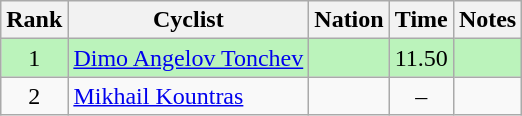<table class="wikitable sortable" style="text-align:center">
<tr>
<th>Rank</th>
<th>Cyclist</th>
<th>Nation</th>
<th>Time</th>
<th>Notes</th>
</tr>
<tr bgcolor=bbf3bb>
<td>1</td>
<td align=left data-sort-value="Angelov Tonchev, Dimo"><a href='#'>Dimo Angelov Tonchev</a></td>
<td align=left></td>
<td>11.50</td>
<td></td>
</tr>
<tr>
<td>2</td>
<td align=left data-sort-value="Kountras, Mikhail"><a href='#'>Mikhail Kountras</a></td>
<td align=left></td>
<td>–</td>
<td></td>
</tr>
</table>
